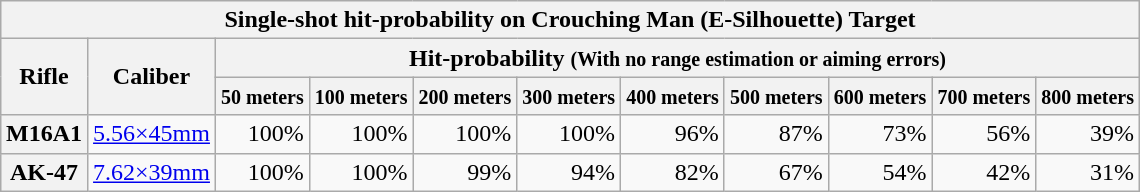<table class="wikitable" style="margin: 1em auto; text-align:right;">
<tr valign="top">
<th colspan=11><strong>Single-shot hit-probability on Crouching Man (E-Silhouette) Target</strong></th>
</tr>
<tr>
<th rowspan=2>Rifle</th>
<th rowspan=2>Caliber</th>
<th colspan=9>Hit-probability <small>(With no range estimation or aiming errors)</small></th>
</tr>
<tr>
<th><small>50 meters</small></th>
<th><small>100 meters</small></th>
<th><small>200 meters</small></th>
<th><small>300 meters</small></th>
<th><small>400 meters</small></th>
<th><small>500 meters</small></th>
<th><small>600 meters</small></th>
<th><small>700 meters</small></th>
<th><small>800 meters</small></th>
</tr>
<tr>
<th>M16A1</th>
<td><a href='#'>5.56×45mm</a></td>
<td>100%</td>
<td>100%</td>
<td>100%</td>
<td>100%</td>
<td>96%</td>
<td>87%</td>
<td>73%</td>
<td>56%</td>
<td>39%</td>
</tr>
<tr>
<th>AK-47</th>
<td><a href='#'>7.62×39mm</a></td>
<td>100%</td>
<td>100%</td>
<td>99%</td>
<td>94%</td>
<td>82%</td>
<td>67%</td>
<td>54%</td>
<td>42%</td>
<td>31%</td>
</tr>
</table>
